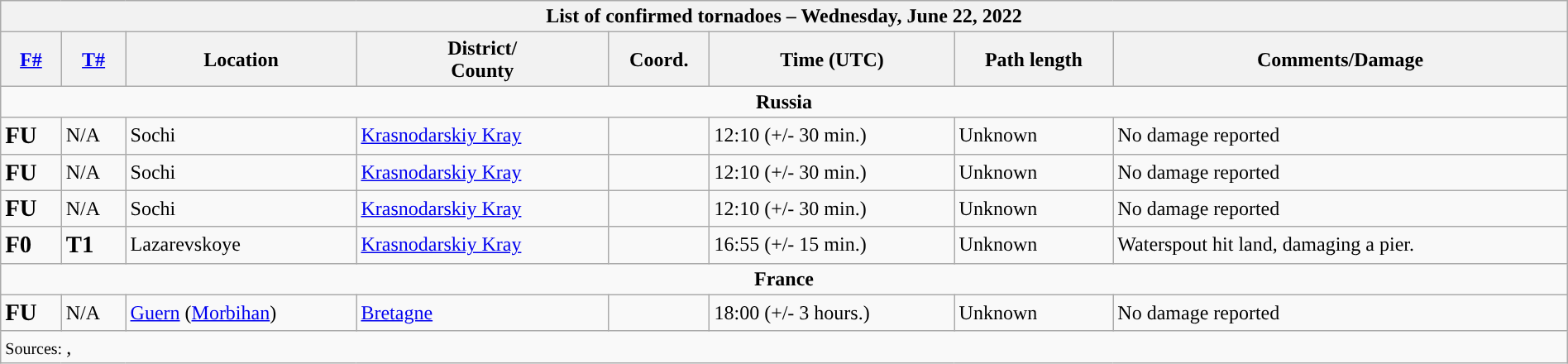<table class="wikitable collapsible" width="100%">
<tr>
<th colspan="8">List of confirmed tornadoes – Wednesday, June 22, 2022</th>
</tr>
<tr>
<th><a href='#'>F#</a></th>
<th><a href='#'>T#</a></th>
<th>Location</th>
<th>District/<br>County</th>
<th>Coord.</th>
<th>Time (UTC)</th>
<th>Path length</th>
<th>Comments/Damage</th>
</tr>
<tr>
<td colspan="8" align=center><strong>Russia</strong></td>
</tr>
<tr>
<td><big><strong>FU</strong></big></td>
<td>N/A</td>
<td>Sochi</td>
<td><a href='#'>Krasnodarskiy Kray</a></td>
<td></td>
<td>12:10 (+/- 30 min.)</td>
<td>Unknown</td>
<td>No damage reported</td>
</tr>
<tr>
<td><big><strong>FU</strong></big></td>
<td>N/A</td>
<td>Sochi</td>
<td><a href='#'>Krasnodarskiy Kray</a></td>
<td></td>
<td>12:10 (+/- 30 min.)</td>
<td>Unknown</td>
<td>No damage reported</td>
</tr>
<tr>
<td><big><strong>FU</strong></big></td>
<td>N/A</td>
<td>Sochi</td>
<td><a href='#'>Krasnodarskiy Kray</a></td>
<td></td>
<td>12:10 (+/- 30 min.)</td>
<td>Unknown</td>
<td>No damage reported</td>
</tr>
<tr>
<td><big><strong>F0</strong></big></td>
<td><big><strong>T1</strong></big></td>
<td>Lazarevskoye</td>
<td><a href='#'>Krasnodarskiy Kray</a></td>
<td></td>
<td>16:55 (+/- 15 min.)</td>
<td>Unknown</td>
<td>Waterspout hit land, damaging a pier.</td>
</tr>
<tr>
<td colspan="8" align=center><strong>France</strong></td>
</tr>
<tr>
<td><big><strong>FU</strong></big></td>
<td>N/A</td>
<td><a href='#'>Guern</a> (<a href='#'>Morbihan</a>)</td>
<td><a href='#'>Bretagne</a></td>
<td></td>
<td>18:00 (+/- 3 hours.)</td>
<td>Unknown</td>
<td>No damage reported</td>
</tr>
<tr>
<td colspan="8"><small>Sources:  </small>, <small> </small></td>
</tr>
</table>
